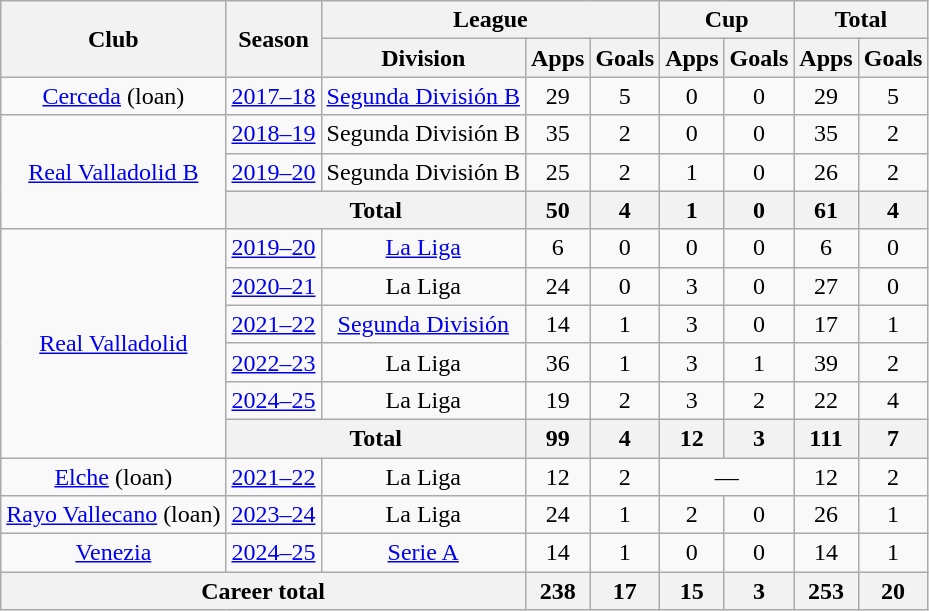<table class="wikitable" style="text-align:center">
<tr>
<th rowspan="2">Club</th>
<th rowspan="2">Season</th>
<th colspan="3">League</th>
<th colspan="2">Cup</th>
<th colspan="2">Total</th>
</tr>
<tr>
<th>Division</th>
<th>Apps</th>
<th>Goals</th>
<th>Apps</th>
<th>Goals</th>
<th>Apps</th>
<th>Goals</th>
</tr>
<tr>
<td><a href='#'>Cerceda</a> (loan)</td>
<td><a href='#'>2017–18</a></td>
<td><a href='#'>Segunda División B</a></td>
<td>29</td>
<td>5</td>
<td>0</td>
<td>0</td>
<td>29</td>
<td>5</td>
</tr>
<tr>
<td rowspan="3"><a href='#'>Real Valladolid B</a></td>
<td><a href='#'>2018–19</a></td>
<td>Segunda División B</td>
<td>35</td>
<td>2</td>
<td>0</td>
<td>0</td>
<td>35</td>
<td>2</td>
</tr>
<tr>
<td><a href='#'>2019–20</a></td>
<td>Segunda División B</td>
<td>25</td>
<td>2</td>
<td>1</td>
<td>0</td>
<td>26</td>
<td>2</td>
</tr>
<tr>
<th colspan="2">Total</th>
<th>50</th>
<th>4</th>
<th>1</th>
<th>0</th>
<th>61</th>
<th>4</th>
</tr>
<tr>
<td rowspan="6"><a href='#'>Real Valladolid</a></td>
<td><a href='#'>2019–20</a></td>
<td><a href='#'>La Liga</a></td>
<td>6</td>
<td>0</td>
<td>0</td>
<td>0</td>
<td>6</td>
<td>0</td>
</tr>
<tr>
<td><a href='#'>2020–21</a></td>
<td>La Liga</td>
<td>24</td>
<td>0</td>
<td>3</td>
<td>0</td>
<td>27</td>
<td>0</td>
</tr>
<tr>
<td><a href='#'>2021–22</a></td>
<td><a href='#'>Segunda División</a></td>
<td>14</td>
<td>1</td>
<td>3</td>
<td>0</td>
<td>17</td>
<td>1</td>
</tr>
<tr>
<td><a href='#'>2022–23</a></td>
<td>La Liga</td>
<td>36</td>
<td>1</td>
<td>3</td>
<td>1</td>
<td>39</td>
<td>2</td>
</tr>
<tr>
<td><a href='#'>2024–25</a></td>
<td>La Liga</td>
<td>19</td>
<td>2</td>
<td>3</td>
<td>2</td>
<td>22</td>
<td>4</td>
</tr>
<tr>
<th colspan="2">Total</th>
<th>99</th>
<th>4</th>
<th>12</th>
<th>3</th>
<th>111</th>
<th>7</th>
</tr>
<tr>
<td><a href='#'>Elche</a> (loan)</td>
<td><a href='#'>2021–22</a></td>
<td>La Liga</td>
<td>12</td>
<td>2</td>
<td colspan="2">—</td>
<td>12</td>
<td>2</td>
</tr>
<tr>
<td><a href='#'>Rayo Vallecano</a> (loan)</td>
<td><a href='#'>2023–24</a></td>
<td>La Liga</td>
<td>24</td>
<td>1</td>
<td>2</td>
<td>0</td>
<td>26</td>
<td>1</td>
</tr>
<tr>
<td><a href='#'>Venezia</a></td>
<td><a href='#'>2024–25</a></td>
<td><a href='#'>Serie A</a></td>
<td>14</td>
<td>1</td>
<td>0</td>
<td>0</td>
<td>14</td>
<td>1</td>
</tr>
<tr>
<th colspan="3">Career total</th>
<th>238</th>
<th>17</th>
<th>15</th>
<th>3</th>
<th>253</th>
<th>20</th>
</tr>
</table>
